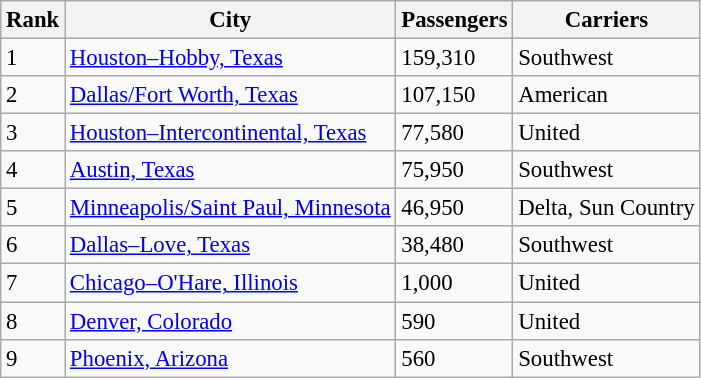<table class="wikitable" style="font-size: 95%" width= align=>
<tr>
<th>Rank</th>
<th>City</th>
<th>Passengers</th>
<th>Carriers</th>
</tr>
<tr>
<td>1</td>
<td><a href='#'>Houston–Hobby, Texas</a></td>
<td>159,310</td>
<td>Southwest</td>
</tr>
<tr>
<td>2</td>
<td><a href='#'>Dallas/Fort Worth, Texas</a></td>
<td>107,150</td>
<td>American</td>
</tr>
<tr>
<td>3</td>
<td><a href='#'>Houston–Intercontinental, Texas</a></td>
<td>77,580</td>
<td>United</td>
</tr>
<tr>
<td>4</td>
<td><a href='#'>Austin, Texas</a></td>
<td>75,950</td>
<td>Southwest</td>
</tr>
<tr>
<td>5</td>
<td><a href='#'>Minneapolis/Saint Paul, Minnesota</a></td>
<td>46,950</td>
<td>Delta, Sun Country</td>
</tr>
<tr>
<td>6</td>
<td><a href='#'>Dallas–Love, Texas</a></td>
<td>38,480</td>
<td>Southwest</td>
</tr>
<tr>
<td>7</td>
<td> <a href='#'>Chicago–O'Hare, Illinois</a></td>
<td>1,000</td>
<td>United</td>
</tr>
<tr>
<td>8</td>
<td> <a href='#'>Denver, Colorado</a></td>
<td>590</td>
<td>United</td>
</tr>
<tr>
<td>9</td>
<td> <a href='#'>Phoenix, Arizona</a></td>
<td>560</td>
<td>Southwest</td>
</tr>
</table>
